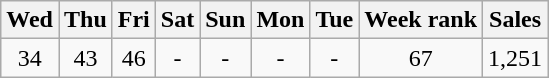<table class="wikitable">
<tr>
<th>Wed</th>
<th>Thu</th>
<th>Fri</th>
<th>Sat</th>
<th>Sun</th>
<th>Mon</th>
<th>Tue</th>
<th>Week rank</th>
<th>Sales</th>
</tr>
<tr align="center">
<td>34</td>
<td>43</td>
<td>46</td>
<td>-</td>
<td>-</td>
<td>-</td>
<td>-</td>
<td>67</td>
<td>1,251</td>
</tr>
</table>
